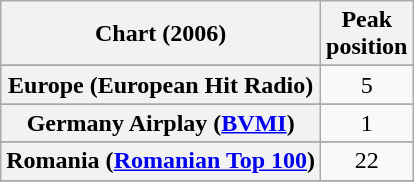<table class="wikitable sortable plainrowheaders" style="text-align:center">
<tr>
<th scope="col">Chart (2006)</th>
<th scope="col">Peak<br>position</th>
</tr>
<tr>
</tr>
<tr>
</tr>
<tr>
</tr>
<tr>
</tr>
<tr>
</tr>
<tr>
</tr>
<tr>
</tr>
<tr>
</tr>
<tr>
<th scope="row">Europe (European Hit Radio)</th>
<td>5</td>
</tr>
<tr>
</tr>
<tr>
</tr>
<tr>
<th scope="row">Germany Airplay (<a href='#'>BVMI</a>)</th>
<td>1</td>
</tr>
<tr>
</tr>
<tr>
</tr>
<tr>
</tr>
<tr>
</tr>
<tr>
</tr>
<tr>
</tr>
<tr>
<th scope="row">Romania (<a href='#'>Romanian Top 100</a>)</th>
<td>22</td>
</tr>
<tr>
</tr>
<tr>
</tr>
<tr>
</tr>
<tr>
</tr>
</table>
